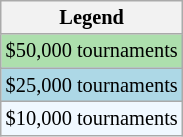<table class=wikitable style="font-size:85%">
<tr>
<th>Legend</th>
</tr>
<tr style="background:#addfad;">
<td>$50,000 tournaments</td>
</tr>
<tr style="background:lightblue;">
<td>$25,000 tournaments</td>
</tr>
<tr style="background:#f0f8ff;">
<td>$10,000 tournaments</td>
</tr>
</table>
